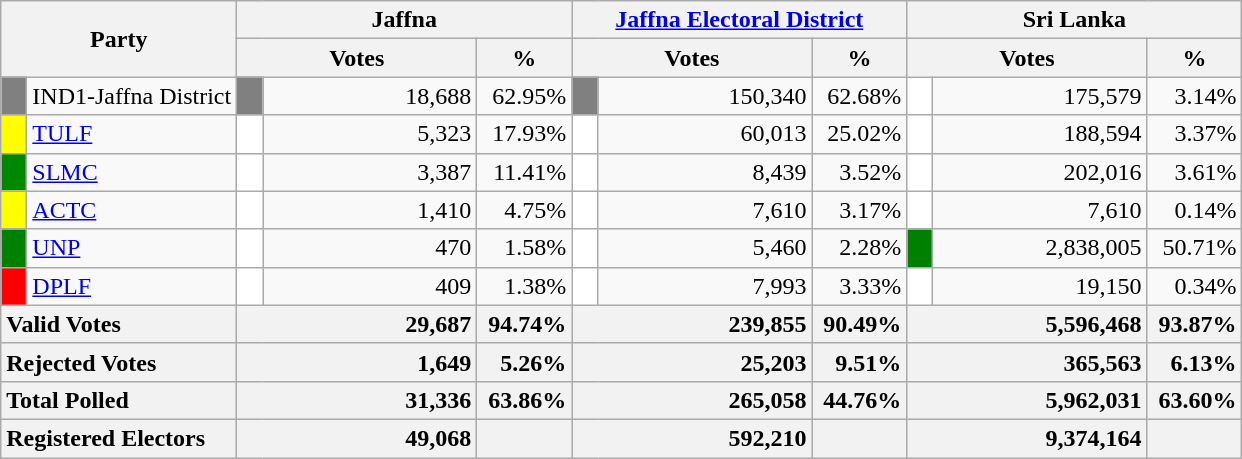<table class="wikitable">
<tr>
<th colspan="2" width="144px"rowspan="2">Party</th>
<th colspan="3" width="216px">Jaffna</th>
<th colspan="3" width="216px"><a href='#'>Jaffna Electoral District</a></th>
<th colspan="3" width="216px">Sri Lanka</th>
</tr>
<tr>
<th colspan="2" width="144px">Votes</th>
<th>%</th>
<th colspan="2" width="144px">Votes</th>
<th>%</th>
<th colspan="2" width="144px">Votes</th>
<th>%</th>
</tr>
<tr>
<td style="background-color:grey;" width="10px"></td>
<td style="text-align:left;">IND1-Jaffna District</td>
<td style="background-color:grey;" width="10px"></td>
<td style="text-align:right;">18,688</td>
<td style="text-align:right;">62.95%</td>
<td style="background-color:grey;" width="10px"></td>
<td style="text-align:right;">150,340</td>
<td style="text-align:right;">62.68%</td>
<td style="background-color:white;" width="10px"></td>
<td style="text-align:right;">175,579</td>
<td style="text-align:right;">3.14%</td>
</tr>
<tr>
<td style="background-color:yellow;" width="10px"></td>
<td style="text-align:left;"><a href='#'>TULF</a></td>
<td style="background-color:white;" width="10px"></td>
<td style="text-align:right;">5,323</td>
<td style="text-align:right;">17.93%</td>
<td style="background-color:white;" width="10px"></td>
<td style="text-align:right;">60,013</td>
<td style="text-align:right;">25.02%</td>
<td style="background-color:white;" width="10px"></td>
<td style="text-align:right;">188,594</td>
<td style="text-align:right;">3.37%</td>
</tr>
<tr>
<td style="background-color:#008800;" width="10px"></td>
<td style="text-align:left;"><a href='#'>SLMC</a></td>
<td style="background-color:white;" width="10px"></td>
<td style="text-align:right;">3,387</td>
<td style="text-align:right;">11.41%</td>
<td style="background-color:white;" width="10px"></td>
<td style="text-align:right;">8,439</td>
<td style="text-align:right;">3.52%</td>
<td style="background-color:white;" width="10px"></td>
<td style="text-align:right;">202,016</td>
<td style="text-align:right;">3.61%</td>
</tr>
<tr>
<td style="background-color:yellow;" width="10px"></td>
<td style="text-align:left;"><a href='#'>ACTC</a></td>
<td style="background-color:white;" width="10px"></td>
<td style="text-align:right;">1,410</td>
<td style="text-align:right;">4.75%</td>
<td style="background-color:white;" width="10px"></td>
<td style="text-align:right;">7,610</td>
<td style="text-align:right;">3.17%</td>
<td style="background-color:white;" width="10px"></td>
<td style="text-align:right;">7,610</td>
<td style="text-align:right;">0.14%</td>
</tr>
<tr>
<td style="background-color:green;" width="10px"></td>
<td style="text-align:left;"><a href='#'>UNP</a></td>
<td style="background-color:white;" width="10px"></td>
<td style="text-align:right;">470</td>
<td style="text-align:right;">1.58%</td>
<td style="background-color:white;" width="10px"></td>
<td style="text-align:right;">5,460</td>
<td style="text-align:right;">2.28%</td>
<td style="background-color:green;" width="10px"></td>
<td style="text-align:right;">2,838,005</td>
<td style="text-align:right;">50.71%</td>
</tr>
<tr>
<td style="background-color:red;" width="10px"></td>
<td style="text-align:left;"><a href='#'>DPLF</a></td>
<td style="background-color:white;" width="10px"></td>
<td style="text-align:right;">409</td>
<td style="text-align:right;">1.38%</td>
<td style="background-color:white;" width="10px"></td>
<td style="text-align:right;">7,993</td>
<td style="text-align:right;">3.33%</td>
<td style="background-color:white;" width="10px"></td>
<td style="text-align:right;">19,150</td>
<td style="text-align:right;">0.34%</td>
</tr>
<tr>
<th colspan="2" width="144px"style="text-align:left;">Valid Votes</th>
<th style="text-align:right;"colspan="2" width="144px">29,687</th>
<th style="text-align:right;">94.74%</th>
<th style="text-align:right;"colspan="2" width="144px">239,855</th>
<th style="text-align:right;">90.49%</th>
<th style="text-align:right;"colspan="2" width="144px">5,596,468</th>
<th style="text-align:right;">93.87%</th>
</tr>
<tr>
<th colspan="2" width="144px"style="text-align:left;">Rejected Votes</th>
<th style="text-align:right;"colspan="2" width="144px">1,649</th>
<th style="text-align:right;">5.26%</th>
<th style="text-align:right;"colspan="2" width="144px">25,203</th>
<th style="text-align:right;">9.51%</th>
<th style="text-align:right;"colspan="2" width="144px">365,563</th>
<th style="text-align:right;">6.13%</th>
</tr>
<tr>
<th colspan="2" width="144px"style="text-align:left;">Total Polled</th>
<th style="text-align:right;"colspan="2" width="144px">31,336</th>
<th style="text-align:right;">63.86%</th>
<th style="text-align:right;"colspan="2" width="144px">265,058</th>
<th style="text-align:right;">44.76%</th>
<th style="text-align:right;"colspan="2" width="144px">5,962,031</th>
<th style="text-align:right;">63.60%</th>
</tr>
<tr>
<th colspan="2" width="144px"style="text-align:left;">Registered Electors</th>
<th style="text-align:right;"colspan="2" width="144px">49,068</th>
<th></th>
<th style="text-align:right;"colspan="2" width="144px">592,210</th>
<th></th>
<th style="text-align:right;"colspan="2" width="144px">9,374,164</th>
<th></th>
</tr>
</table>
